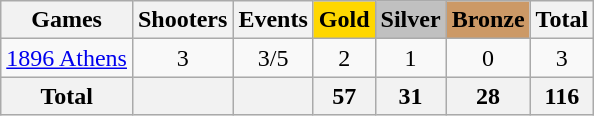<table class="wikitable sortable" style="text-align:center">
<tr>
<th>Games</th>
<th>Shooters</th>
<th>Events</th>
<th style="background:gold;">Gold</th>
<th style="background:silver;">Silver</th>
<th style="background:#c96;">Bronze</th>
<th>Total</th>
</tr>
<tr>
<td align=left><a href='#'>1896 Athens</a></td>
<td>3</td>
<td>3/5</td>
<td>2</td>
<td>1</td>
<td>0</td>
<td>3</td>
</tr>
<tr>
<th>Total</th>
<th></th>
<th></th>
<th>57</th>
<th>31</th>
<th>28</th>
<th>116</th>
</tr>
</table>
